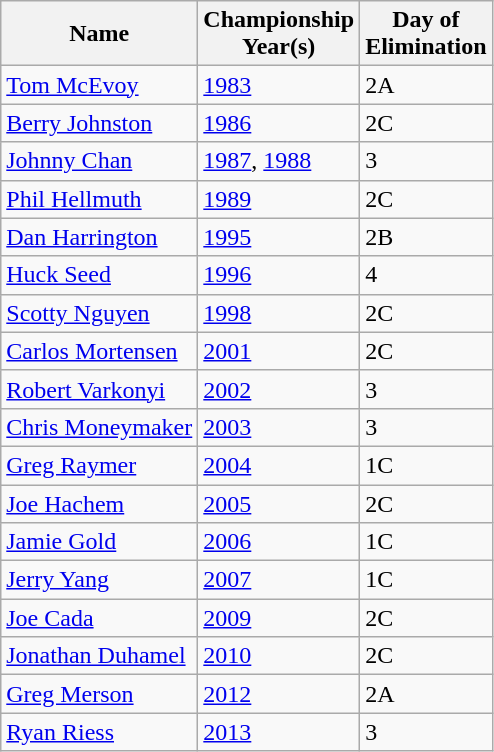<table class="wikitable sortable">
<tr>
<th>Name</th>
<th>Championship<br>Year(s)</th>
<th>Day of<br>Elimination</th>
</tr>
<tr>
<td><a href='#'>Tom McEvoy</a></td>
<td><a href='#'>1983</a></td>
<td>2A</td>
</tr>
<tr>
<td><a href='#'>Berry Johnston</a></td>
<td><a href='#'>1986</a></td>
<td>2C</td>
</tr>
<tr>
<td><a href='#'>Johnny Chan</a></td>
<td><a href='#'>1987</a>, <a href='#'>1988</a></td>
<td>3</td>
</tr>
<tr>
<td><a href='#'>Phil Hellmuth</a></td>
<td><a href='#'>1989</a></td>
<td>2C</td>
</tr>
<tr>
<td><a href='#'>Dan Harrington</a></td>
<td><a href='#'>1995</a></td>
<td>2B</td>
</tr>
<tr>
<td><a href='#'>Huck Seed</a></td>
<td><a href='#'>1996</a></td>
<td>4</td>
</tr>
<tr>
<td><a href='#'>Scotty Nguyen</a></td>
<td><a href='#'>1998</a></td>
<td>2C</td>
</tr>
<tr>
<td><a href='#'>Carlos Mortensen</a></td>
<td><a href='#'>2001</a></td>
<td>2C</td>
</tr>
<tr>
<td><a href='#'>Robert Varkonyi</a></td>
<td><a href='#'>2002</a></td>
<td>3</td>
</tr>
<tr>
<td><a href='#'>Chris Moneymaker</a></td>
<td><a href='#'>2003</a></td>
<td>3</td>
</tr>
<tr>
<td><a href='#'>Greg Raymer</a></td>
<td><a href='#'>2004</a></td>
<td>1C</td>
</tr>
<tr>
<td><a href='#'>Joe Hachem</a></td>
<td><a href='#'>2005</a></td>
<td>2C</td>
</tr>
<tr>
<td><a href='#'>Jamie Gold</a></td>
<td><a href='#'>2006</a></td>
<td>1C</td>
</tr>
<tr>
<td><a href='#'>Jerry Yang</a></td>
<td><a href='#'>2007</a></td>
<td>1C</td>
</tr>
<tr>
<td><a href='#'>Joe Cada</a></td>
<td><a href='#'>2009</a></td>
<td>2C</td>
</tr>
<tr>
<td><a href='#'>Jonathan Duhamel</a></td>
<td><a href='#'>2010</a></td>
<td>2C</td>
</tr>
<tr>
<td><a href='#'>Greg Merson</a></td>
<td><a href='#'>2012</a></td>
<td>2A</td>
</tr>
<tr>
<td><a href='#'>Ryan Riess</a></td>
<td><a href='#'>2013</a></td>
<td>3</td>
</tr>
</table>
